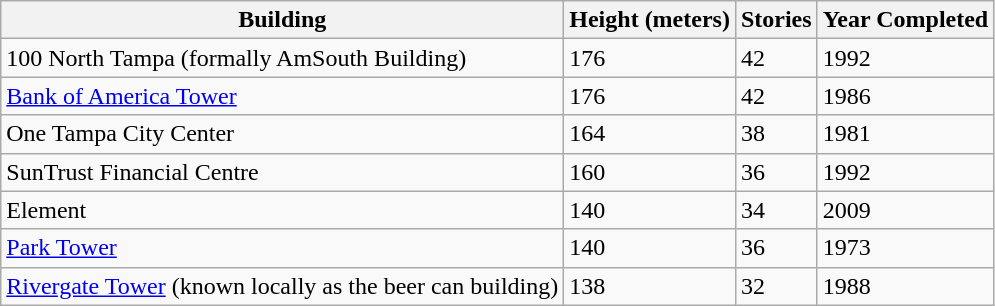<table class="wikitable">
<tr>
<th>Building</th>
<th>Height (meters)</th>
<th>Stories</th>
<th>Year Completed</th>
</tr>
<tr>
<td>100 North Tampa (formally AmSouth Building)</td>
<td>176</td>
<td>42</td>
<td>1992</td>
</tr>
<tr>
<td><a href='#'>Bank of America Tower</a></td>
<td>176</td>
<td>42</td>
<td>1986</td>
</tr>
<tr>
<td>One Tampa City Center</td>
<td>164</td>
<td>38</td>
<td>1981</td>
</tr>
<tr>
<td>SunTrust Financial Centre</td>
<td>160</td>
<td>36</td>
<td>1992</td>
</tr>
<tr>
<td>Element</td>
<td>140</td>
<td>34</td>
<td>2009</td>
</tr>
<tr>
<td><a href='#'>Park Tower</a></td>
<td>140</td>
<td>36</td>
<td>1973</td>
</tr>
<tr>
<td><a href='#'>Rivergate Tower</a> (known locally as the beer can building)</td>
<td>138</td>
<td>32</td>
<td>1988</td>
</tr>
</table>
